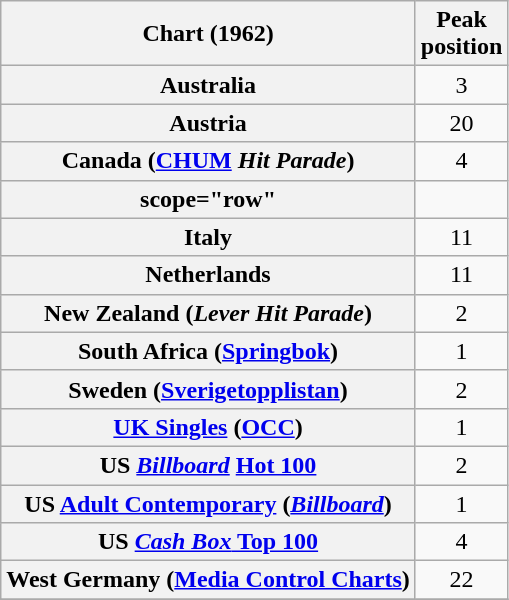<table class="wikitable plainrowheaders sortable">
<tr>
<th>Chart (1962)</th>
<th>Peak<br>position</th>
</tr>
<tr>
<th scope="row">Australia</th>
<td style="text-align:center;">3</td>
</tr>
<tr>
<th scope="row">Austria</th>
<td style="text-align:center;">20</td>
</tr>
<tr>
<th scope="row">Canada (<a href='#'>CHUM</a> <em>Hit Parade</em>)</th>
<td style="text-align:center;">4</td>
</tr>
<tr>
<th>scope="row" </th>
</tr>
<tr>
<th scope="row">Italy</th>
<td style="text-align:center;">11</td>
</tr>
<tr>
<th scope="row">Netherlands</th>
<td style="text-align:center;">11</td>
</tr>
<tr>
<th scope="row">New Zealand (<em>Lever Hit Parade</em>)</th>
<td style="text-align:center;">2</td>
</tr>
<tr>
<th scope="row">South Africa (<a href='#'>Springbok</a>)</th>
<td align="center">1</td>
</tr>
<tr>
<th scope="row">Sweden (<a href='#'>Sverigetopplistan</a>)</th>
<td style="text-align:center;">2</td>
</tr>
<tr>
<th scope="row"><a href='#'>UK Singles</a> (<a href='#'>OCC</a>)</th>
<td style="text-align:center;">1</td>
</tr>
<tr>
<th scope="row">US <em><a href='#'>Billboard</a></em> <a href='#'>Hot 100</a></th>
<td style="text-align:center;">2</td>
</tr>
<tr>
<th scope="row">US <a href='#'>Adult Contemporary</a> (<em><a href='#'>Billboard</a></em>)</th>
<td style="text-align:center;">1</td>
</tr>
<tr>
<th scope="row">US <a href='#'><em>Cash Box</em> Top 100</a></th>
<td align="center">4</td>
</tr>
<tr>
<th scope="row">West Germany (<a href='#'>Media Control Charts</a>)</th>
<td style="text-align:center;">22</td>
</tr>
<tr>
</tr>
</table>
